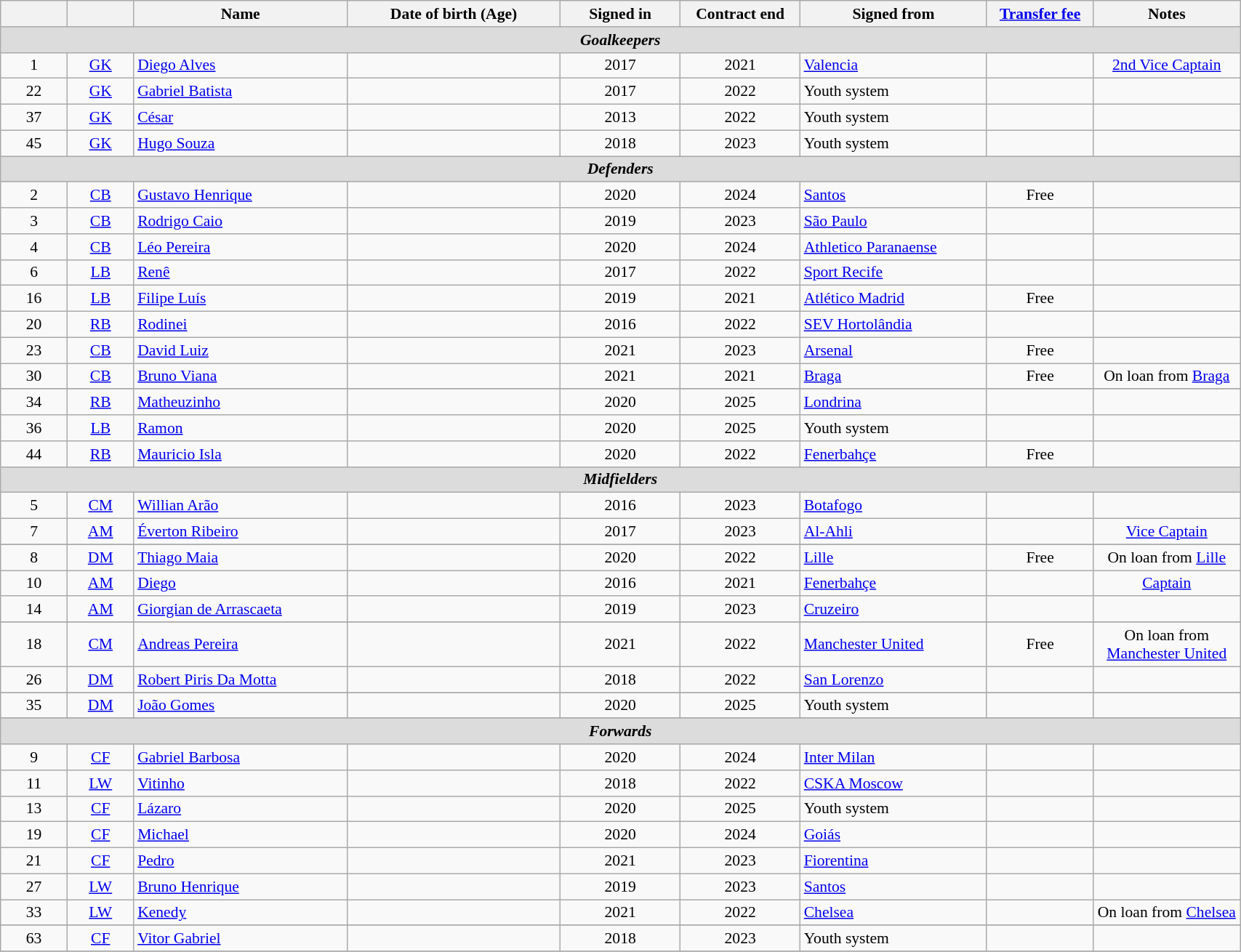<table class="wikitable" style="text-align:center; font-size:90%; width:90%">
<tr>
<th text-align:center;" width="5%"></th>
<th text-align:center;" width="5%"></th>
<th text-align:center;" width="16%">Name</th>
<th text-align:center;" width="16%">Date of birth (Age)</th>
<th text-align:center;" width="9%">Signed in</th>
<th text-align:center;" width="9%">Contract end</th>
<th text-align:center;" width="14%">Signed from</th>
<th text-align:center;" width="8%"><a href='#'>Transfer fee</a></th>
<th text-align:left;" width="11%">Notes</th>
</tr>
<tr>
<th colspan="9" style="background:#dcdcdc; text-align:center"><em>Goalkeepers</em></th>
</tr>
<tr>
<td>1</td>
<td><a href='#'>GK</a></td>
<td align="left"> <a href='#'>Diego Alves</a></td>
<td align="left"></td>
<td>2017</td>
<td>2021</td>
<td align="left"> <a href='#'>Valencia</a></td>
<td></td>
<td><a href='#'>2nd Vice Captain</a></td>
</tr>
<tr>
<td>22</td>
<td><a href='#'>GK</a></td>
<td align="left"> <a href='#'>Gabriel Batista</a></td>
<td align="left"></td>
<td>2017</td>
<td>2022</td>
<td align="left">Youth system</td>
<td></td>
<td></td>
</tr>
<tr>
<td>37</td>
<td><a href='#'>GK</a></td>
<td align="left"> <a href='#'>César</a></td>
<td align="left"></td>
<td>2013</td>
<td>2022</td>
<td align="left">Youth system</td>
<td></td>
<td></td>
</tr>
<tr>
<td>45</td>
<td><a href='#'>GK</a></td>
<td align="left"> <a href='#'>Hugo Souza</a></td>
<td align="left"></td>
<td>2018</td>
<td>2023</td>
<td align="left">Youth system</td>
<td></td>
<td></td>
</tr>
<tr>
<th colspan="9" style="background:#dcdcdc; text-align:center"><em>Defenders</em></th>
</tr>
<tr>
<td>2</td>
<td><a href='#'>CB</a></td>
<td align="left"> <a href='#'>Gustavo Henrique</a></td>
<td align="left"></td>
<td>2020</td>
<td>2024</td>
<td align="left"> <a href='#'>Santos</a></td>
<td>Free</td>
<td></td>
</tr>
<tr>
<td>3</td>
<td><a href='#'>CB</a></td>
<td align="left"> <a href='#'>Rodrigo Caio</a></td>
<td align="left"></td>
<td>2019</td>
<td>2023</td>
<td align="left"> <a href='#'>São Paulo</a></td>
<td></td>
<td></td>
</tr>
<tr>
<td>4</td>
<td><a href='#'>CB</a></td>
<td align="left"> <a href='#'>Léo Pereira</a></td>
<td align="left"></td>
<td>2020</td>
<td>2024</td>
<td align="left"> <a href='#'>Athletico Paranaense</a></td>
<td></td>
<td></td>
</tr>
<tr>
<td>6</td>
<td><a href='#'>LB</a></td>
<td align="left"> <a href='#'>Renê</a></td>
<td align="left"></td>
<td>2017</td>
<td>2022</td>
<td align="left"> <a href='#'>Sport Recife</a></td>
<td></td>
<td></td>
</tr>
<tr>
<td>16</td>
<td><a href='#'>LB</a></td>
<td align="left"> <a href='#'>Filipe Luís</a></td>
<td align="left"></td>
<td>2019</td>
<td>2021</td>
<td align="left"> <a href='#'>Atlético Madrid</a></td>
<td>Free</td>
<td></td>
</tr>
<tr>
<td>20</td>
<td><a href='#'>RB</a></td>
<td align="left"> <a href='#'>Rodinei</a></td>
<td align="left"></td>
<td>2016</td>
<td>2022</td>
<td align="left"> <a href='#'>SEV Hortolândia</a></td>
<td></td>
<td></td>
</tr>
<tr>
<td>23</td>
<td><a href='#'>CB</a></td>
<td align="left"> <a href='#'>David Luiz</a></td>
<td align="left"></td>
<td>2021</td>
<td>2023</td>
<td align="left"> <a href='#'>Arsenal</a></td>
<td>Free</td>
<td></td>
</tr>
<tr>
<td>30</td>
<td><a href='#'>CB</a></td>
<td align="left"> <a href='#'>Bruno Viana</a></td>
<td align="left"></td>
<td>2021</td>
<td>2021</td>
<td align="left"> <a href='#'>Braga</a></td>
<td>Free</td>
<td>On loan from <a href='#'>Braga</a></td>
</tr>
<tr>
</tr>
<tr>
<td>34</td>
<td><a href='#'>RB</a></td>
<td align="left"> <a href='#'>Matheuzinho</a></td>
<td align="left"></td>
<td>2020</td>
<td>2025</td>
<td align="left"> <a href='#'>Londrina</a></td>
<td></td>
<td></td>
</tr>
<tr>
<td>36</td>
<td><a href='#'>LB</a></td>
<td align="left"> <a href='#'>Ramon</a></td>
<td align="left"></td>
<td>2020</td>
<td>2025</td>
<td align="left">Youth system</td>
<td></td>
<td></td>
</tr>
<tr>
<td>44</td>
<td><a href='#'>RB</a></td>
<td align="left"> <a href='#'>Mauricio Isla</a></td>
<td align="left"></td>
<td>2020</td>
<td>2022</td>
<td align="left"> <a href='#'>Fenerbahçe</a></td>
<td>Free</td>
<td></td>
</tr>
<tr>
<th colspan="9" style="background:#dcdcdc; text-align:center"><em>Midfielders</em></th>
</tr>
<tr>
<td>5</td>
<td><a href='#'>CM</a></td>
<td align="left"> <a href='#'>Willian Arão</a></td>
<td align="left"></td>
<td>2016</td>
<td>2023</td>
<td align="left"> <a href='#'>Botafogo</a></td>
<td></td>
<td></td>
</tr>
<tr>
<td>7</td>
<td><a href='#'>AM</a></td>
<td align="left"> <a href='#'>Éverton Ribeiro</a></td>
<td align="left"></td>
<td>2017</td>
<td>2023</td>
<td align="left"> <a href='#'>Al-Ahli</a></td>
<td></td>
<td><a href='#'>Vice Captain</a></td>
</tr>
<tr>
</tr>
<tr>
<td>8</td>
<td><a href='#'>DM</a></td>
<td align="left"> <a href='#'>Thiago Maia</a></td>
<td align="left"></td>
<td>2020</td>
<td>2022</td>
<td align="left"> <a href='#'>Lille</a></td>
<td>Free</td>
<td>On loan from <a href='#'>Lille</a></td>
</tr>
<tr>
<td>10</td>
<td><a href='#'>AM</a></td>
<td align="left"> <a href='#'>Diego</a></td>
<td align="left"></td>
<td>2016</td>
<td>2021</td>
<td align="left"> <a href='#'>Fenerbahçe</a></td>
<td></td>
<td><a href='#'>Captain</a></td>
</tr>
<tr>
<td>14</td>
<td><a href='#'>AM</a></td>
<td align="left"> <a href='#'>Giorgian de Arrascaeta</a></td>
<td align="left"></td>
<td>2019</td>
<td>2023</td>
<td align="left"> <a href='#'>Cruzeiro</a></td>
<td></td>
<td></td>
</tr>
<tr>
</tr>
<tr>
<td>18</td>
<td><a href='#'>CM</a></td>
<td align="left"> <a href='#'>Andreas Pereira</a></td>
<td align="left"></td>
<td>2021</td>
<td>2022</td>
<td align="left"> <a href='#'>Manchester United</a></td>
<td>Free</td>
<td>On loan from <a href='#'>Manchester United</a></td>
</tr>
<tr>
<td>26</td>
<td><a href='#'>DM</a></td>
<td align="left"> <a href='#'>Robert Piris Da Motta</a></td>
<td align="left"></td>
<td>2018</td>
<td>2022</td>
<td align="left"> <a href='#'>San Lorenzo</a></td>
<td></td>
<td></td>
</tr>
<tr>
</tr>
<tr>
<td>35</td>
<td><a href='#'>DM</a></td>
<td align="left"> <a href='#'>João Gomes</a></td>
<td align="left"></td>
<td>2020</td>
<td>2025</td>
<td align="left">Youth system</td>
<td></td>
<td></td>
</tr>
<tr>
</tr>
<tr>
<th colspan="9" style="background:#dcdcdc; text-align:center"><em>Forwards</em></th>
</tr>
<tr>
<td>9</td>
<td><a href='#'>CF</a></td>
<td align="left"> <a href='#'>Gabriel Barbosa</a></td>
<td align="left"></td>
<td>2020</td>
<td>2024</td>
<td align="left"> <a href='#'>Inter Milan</a></td>
<td></td>
<td></td>
</tr>
<tr>
<td>11</td>
<td><a href='#'>LW</a></td>
<td align="left"> <a href='#'>Vitinho</a></td>
<td align="left"></td>
<td>2018</td>
<td>2022</td>
<td align="left"> <a href='#'>CSKA Moscow</a></td>
<td></td>
<td></td>
</tr>
<tr>
<td>13</td>
<td><a href='#'>CF</a></td>
<td align="left"> <a href='#'>Lázaro</a></td>
<td align="left"></td>
<td>2020</td>
<td>2025</td>
<td align="left">Youth system</td>
<td></td>
<td></td>
</tr>
<tr>
<td>19</td>
<td><a href='#'>CF</a></td>
<td align="left"> <a href='#'>Michael</a></td>
<td align="left"></td>
<td>2020</td>
<td>2024</td>
<td align="left"> <a href='#'>Goiás</a></td>
<td></td>
<td></td>
</tr>
<tr>
<td>21</td>
<td><a href='#'>CF</a></td>
<td align="left"> <a href='#'>Pedro</a></td>
<td align="left"></td>
<td>2021</td>
<td>2023</td>
<td align="left"> <a href='#'>Fiorentina</a></td>
<td></td>
<td></td>
</tr>
<tr>
<td>27</td>
<td><a href='#'>LW</a></td>
<td align="left"> <a href='#'>Bruno Henrique</a></td>
<td align="left"></td>
<td>2019</td>
<td>2023</td>
<td align="left"> <a href='#'>Santos</a></td>
<td></td>
<td></td>
</tr>
<tr>
<td>33</td>
<td><a href='#'>LW</a></td>
<td align="left"> <a href='#'>Kenedy</a></td>
<td align="left"></td>
<td>2021</td>
<td>2022</td>
<td align="left"> <a href='#'>Chelsea</a></td>
<td></td>
<td>On loan from <a href='#'>Chelsea</a></td>
</tr>
<tr>
</tr>
<tr>
<td>63</td>
<td><a href='#'>CF</a></td>
<td align="left"> <a href='#'>Vitor Gabriel</a></td>
<td align="left"></td>
<td>2018</td>
<td>2023</td>
<td align="left">Youth system</td>
<td></td>
<td></td>
</tr>
<tr>
</tr>
</table>
